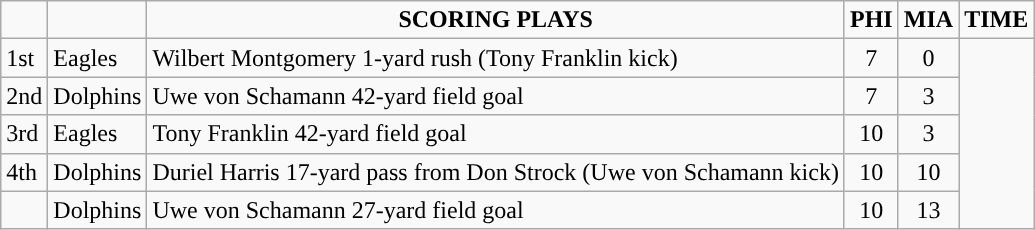<table class="wikitable">
<tr align="center">
<td></td>
<td></td>
<td><strong>SCORING PLAYS</strong></td>
<td><strong>PHI</strong></td>
<td><strong>MIA</strong></td>
<td><strong>TIME</strong></td>
</tr>
<tr>
<td>1st</td>
<td>Eagles</td>
<td>Wilbert Montgomery 1-yard rush (Tony Franklin kick)</td>
<td align="center">7</td>
<td align="center">0</td>
</tr>
<tr>
<td>2nd</td>
<td>Dolphins</td>
<td>Uwe von Schamann 42-yard field goal</td>
<td align="center">7</td>
<td align="center">3</td>
</tr>
<tr>
<td>3rd</td>
<td>Eagles</td>
<td>Tony Franklin 42-yard field goal</td>
<td align="center">10</td>
<td align="center">3</td>
</tr>
<tr>
<td>4th</td>
<td>Dolphins</td>
<td>Duriel Harris 17-yard pass from Don Strock (Uwe von Schamann kick)</td>
<td align="center">10</td>
<td align="center">10</td>
</tr>
<tr>
<td></td>
<td>Dolphins</td>
<td>Uwe von Schamann 27-yard field goal</td>
<td align="center">10</td>
<td align="center">13</td>
</tr>
</table>
